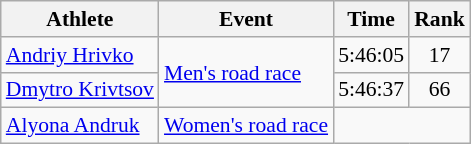<table class="wikitable" style="font-size:90%">
<tr>
<th>Athlete</th>
<th>Event</th>
<th>Time</th>
<th>Rank</th>
</tr>
<tr align=center>
<td align=left><a href='#'>Andriy Hrivko</a></td>
<td align=left rowspan=2><a href='#'>Men's road race</a></td>
<td>5:46:05</td>
<td>17</td>
</tr>
<tr align=center>
<td align=left><a href='#'>Dmytro Krivtsov</a></td>
<td>5:46:37</td>
<td>66</td>
</tr>
<tr align=center>
<td align=left><a href='#'>Alyona Andruk</a></td>
<td align=left><a href='#'>Women's road race</a></td>
<td colspan=2></td>
</tr>
</table>
